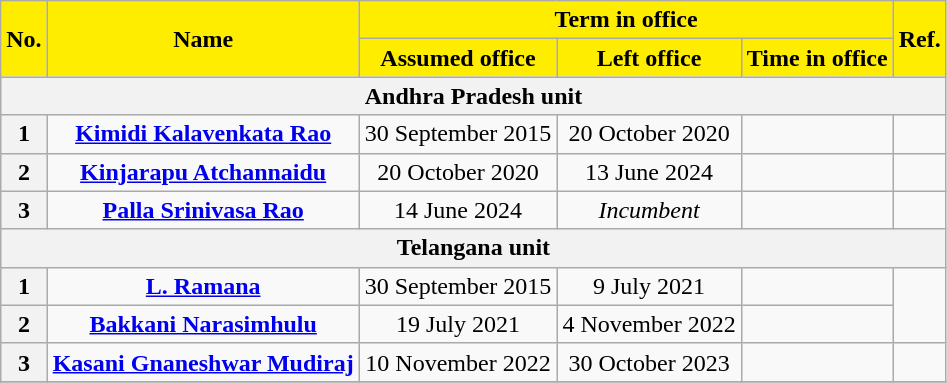<table class="wikitable sortable" style="text-align:center;">
<tr>
<th rowspan=2 style="background-color:#FFED00;color:black">No.</th>
<th rowspan=2 style="background-color:#FFED00;color:black">Name<br></th>
<th colspan=3 style="background-color:#FFED00;color:black">Term in office</th>
<th rowspan=2 style="background-color:#FFED00;color:black">Ref.</th>
</tr>
<tr>
<th style="background-color:#FFED00;color:black">Assumed office</th>
<th style="background-color:#FFED00;color:black">Left office</th>
<th style="background-color:#FFED00;color:black">Time in office</th>
</tr>
<tr>
<th colspan=6>Andhra Pradesh unit</th>
</tr>
<tr>
<th>1</th>
<td><strong><a href='#'>Kimidi Kalavenkata Rao</a></strong><br></td>
<td>30 September 2015</td>
<td>20 October 2020</td>
<td></td>
<td></td>
</tr>
<tr>
<th>2</th>
<td><strong><a href='#'>Kinjarapu Atchannaidu</a></strong></td>
<td>20 October 2020</td>
<td>13 June 2024</td>
<td></td>
<td></td>
</tr>
<tr>
<th>3</th>
<td><strong><a href='#'>Palla Srinivasa Rao</a></strong></td>
<td>14 June 2024</td>
<td><em>Incumbent</em></td>
<td></td>
<td></td>
</tr>
<tr>
<th colspan=6>Telangana unit</th>
</tr>
<tr>
<th>1</th>
<td><strong><a href='#'>L. Ramana</a></strong><br></td>
<td>30 September 2015</td>
<td>9 July 2021</td>
<td></td>
<td rowspan=2></td>
</tr>
<tr>
<th>2</th>
<td><strong><a href='#'>Bakkani Narasimhulu</a></strong><br></td>
<td>19 July 2021</td>
<td>4 November 2022</td>
<td></td>
</tr>
<tr>
<th>3</th>
<td><strong><a href='#'>Kasani Gnaneshwar Mudiraj</a></strong><br></td>
<td>10 November 2022</td>
<td>30 October 2023</td>
<td></td>
<td></td>
</tr>
<tr>
</tr>
</table>
